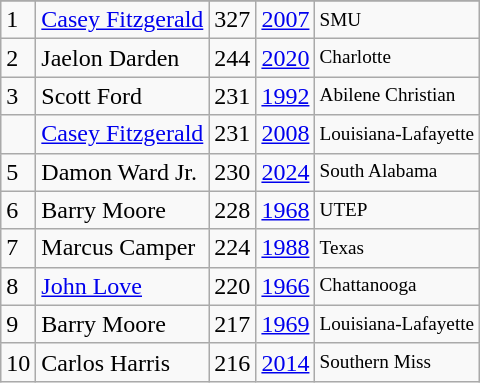<table class="wikitable">
<tr>
</tr>
<tr>
<td>1</td>
<td><a href='#'>Casey Fitzgerald</a></td>
<td>327</td>
<td><a href='#'>2007</a></td>
<td style="font-size:80%;">SMU</td>
</tr>
<tr>
<td>2</td>
<td>Jaelon Darden</td>
<td>244</td>
<td><a href='#'>2020</a></td>
<td style="font-size:80%;">Charlotte</td>
</tr>
<tr>
<td>3</td>
<td>Scott Ford</td>
<td>231</td>
<td><a href='#'>1992</a></td>
<td style="font-size:80%;">Abilene Christian</td>
</tr>
<tr>
<td></td>
<td><a href='#'>Casey Fitzgerald</a></td>
<td>231</td>
<td><a href='#'>2008</a></td>
<td style="font-size:80%;">Louisiana-Lafayette</td>
</tr>
<tr>
<td>5</td>
<td>Damon Ward Jr.</td>
<td>230</td>
<td><a href='#'>2024</a></td>
<td style="font-size:80%;">South Alabama</td>
</tr>
<tr>
<td>6</td>
<td>Barry Moore</td>
<td>228</td>
<td><a href='#'>1968</a></td>
<td style="font-size:80%;">UTEP</td>
</tr>
<tr>
<td>7</td>
<td>Marcus Camper</td>
<td>224</td>
<td><a href='#'>1988</a></td>
<td style="font-size:80%;">Texas</td>
</tr>
<tr>
<td>8</td>
<td><a href='#'>John Love</a></td>
<td>220</td>
<td><a href='#'>1966</a></td>
<td style="font-size:80%;">Chattanooga</td>
</tr>
<tr>
<td>9</td>
<td>Barry Moore</td>
<td>217</td>
<td><a href='#'>1969</a></td>
<td style="font-size:80%;">Louisiana-Lafayette</td>
</tr>
<tr>
<td>10</td>
<td>Carlos Harris</td>
<td>216</td>
<td><a href='#'>2014</a></td>
<td style="font-size:80%;">Southern Miss</td>
</tr>
</table>
